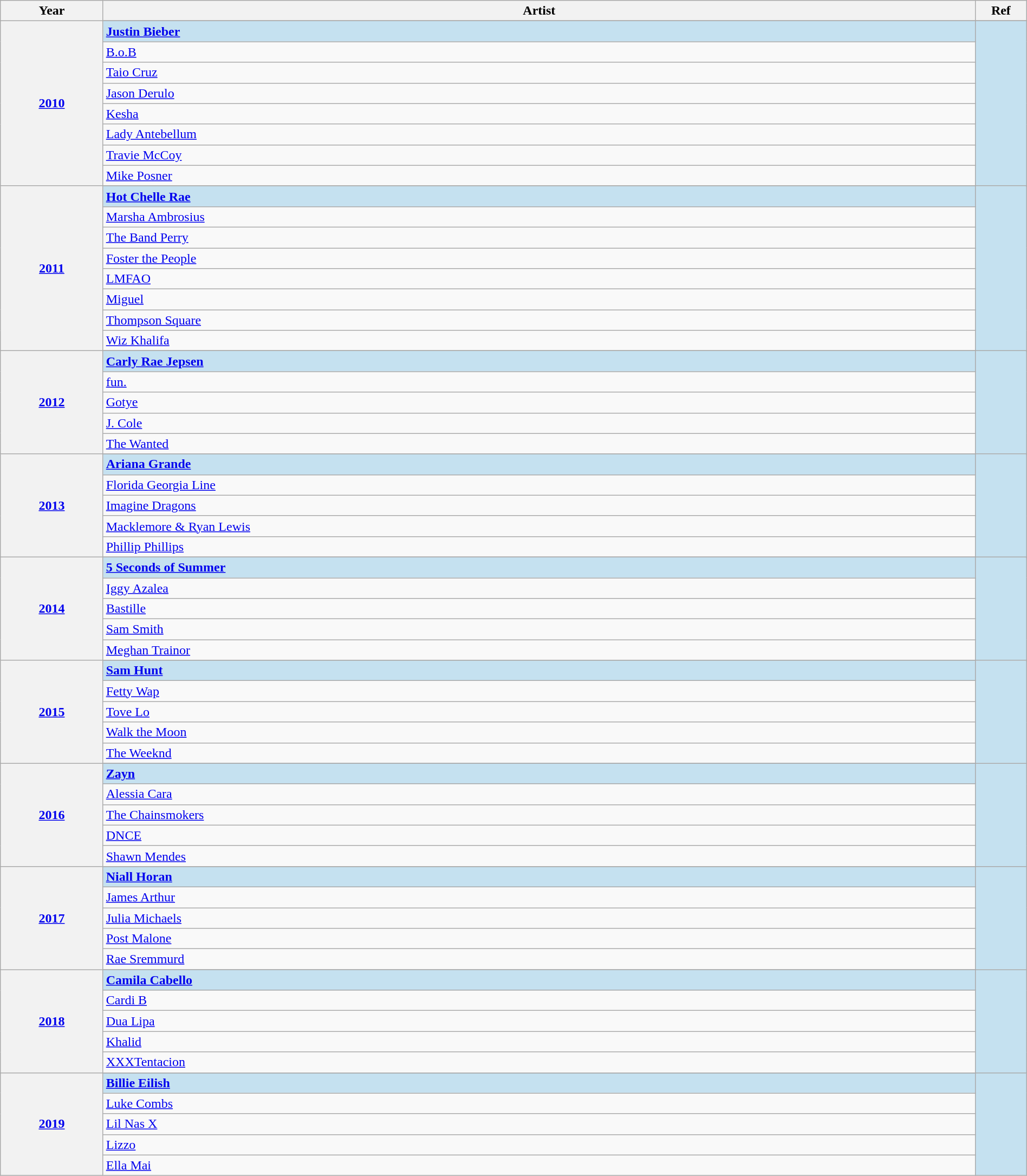<table class="wikitable" width="100%">
<tr>
<th width="10%">Year</th>
<th width="85%">Artist</th>
<th width="5%">Ref</th>
</tr>
<tr>
<th rowspan="9" align="center"><a href='#'>2010<br></a></th>
</tr>
<tr style="background:#c5e1f0">
<td><strong><a href='#'>Justin Bieber</a></strong></td>
<td rowspan="9" align="center"></td>
</tr>
<tr>
<td><a href='#'>B.o.B</a></td>
</tr>
<tr>
<td><a href='#'>Taio Cruz</a></td>
</tr>
<tr>
<td><a href='#'>Jason Derulo</a></td>
</tr>
<tr>
<td><a href='#'>Kesha</a></td>
</tr>
<tr>
<td><a href='#'>Lady Antebellum</a></td>
</tr>
<tr>
<td><a href='#'>Travie McCoy</a></td>
</tr>
<tr>
<td><a href='#'>Mike Posner</a></td>
</tr>
<tr>
<th rowspan="9" align="center"><a href='#'>2011<br></a></th>
</tr>
<tr style="background:#c5e1f0">
<td><strong><a href='#'>Hot Chelle Rae</a></strong></td>
<td rowspan="9" align="center"></td>
</tr>
<tr>
<td><a href='#'>Marsha Ambrosius</a></td>
</tr>
<tr>
<td><a href='#'>The Band Perry</a></td>
</tr>
<tr>
<td><a href='#'>Foster the People</a></td>
</tr>
<tr>
<td><a href='#'>LMFAO</a></td>
</tr>
<tr>
<td><a href='#'>Miguel</a></td>
</tr>
<tr>
<td><a href='#'>Thompson Square</a></td>
</tr>
<tr>
<td><a href='#'>Wiz Khalifa</a></td>
</tr>
<tr>
<th rowspan="6" align="center"><a href='#'>2012<br></a></th>
</tr>
<tr style="background:#c5e1f0">
<td><strong><a href='#'>Carly Rae Jepsen</a></strong></td>
<td rowspan="6" align="center"></td>
</tr>
<tr>
<td><a href='#'>fun.</a></td>
</tr>
<tr>
<td><a href='#'>Gotye</a></td>
</tr>
<tr>
<td><a href='#'>J. Cole</a></td>
</tr>
<tr>
<td><a href='#'>The Wanted</a></td>
</tr>
<tr>
<th rowspan="6" align="center"><a href='#'>2013<br></a></th>
</tr>
<tr style="background:#c5e1f0">
<td><strong><a href='#'>Ariana Grande</a></strong></td>
<td rowspan="6" align="center"></td>
</tr>
<tr>
<td><a href='#'>Florida Georgia Line</a></td>
</tr>
<tr>
<td><a href='#'>Imagine Dragons</a></td>
</tr>
<tr>
<td><a href='#'>Macklemore & Ryan Lewis</a></td>
</tr>
<tr>
<td><a href='#'>Phillip Phillips</a></td>
</tr>
<tr>
<th rowspan="6" align="center"><a href='#'>2014<br></a></th>
</tr>
<tr style="background:#c5e1f0">
<td><strong><a href='#'>5 Seconds of Summer</a></strong></td>
<td rowspan="6" align="center"></td>
</tr>
<tr>
<td><a href='#'>Iggy Azalea</a></td>
</tr>
<tr>
<td><a href='#'>Bastille</a></td>
</tr>
<tr>
<td><a href='#'>Sam Smith</a></td>
</tr>
<tr>
<td><a href='#'>Meghan Trainor</a></td>
</tr>
<tr>
<th rowspan="6" align="center"><a href='#'>2015<br></a></th>
</tr>
<tr style="background:#c5e1f0">
<td><strong><a href='#'>Sam Hunt</a></strong></td>
<td rowspan="6" align="center"></td>
</tr>
<tr>
<td><a href='#'>Fetty Wap</a></td>
</tr>
<tr>
<td><a href='#'>Tove Lo</a></td>
</tr>
<tr>
<td><a href='#'>Walk the Moon</a></td>
</tr>
<tr>
<td><a href='#'>The Weeknd</a></td>
</tr>
<tr>
<th rowspan="6" align="center"><a href='#'>2016<br></a></th>
</tr>
<tr style="background:#c5e1f0">
<td><strong><a href='#'>Zayn</a></strong></td>
<td rowspan="6" align="center"></td>
</tr>
<tr>
<td><a href='#'>Alessia Cara</a></td>
</tr>
<tr>
<td><a href='#'>The Chainsmokers</a></td>
</tr>
<tr>
<td><a href='#'>DNCE</a></td>
</tr>
<tr>
<td><a href='#'>Shawn Mendes</a></td>
</tr>
<tr>
<th rowspan="6" align="center"><a href='#'>2017<br></a></th>
</tr>
<tr style="background:#c5e1f0">
<td><strong><a href='#'>Niall Horan</a></strong></td>
<td rowspan="6" align="center"></td>
</tr>
<tr>
<td><a href='#'>James Arthur</a></td>
</tr>
<tr>
<td><a href='#'>Julia Michaels</a></td>
</tr>
<tr>
<td><a href='#'>Post Malone</a></td>
</tr>
<tr>
<td><a href='#'>Rae Sremmurd</a></td>
</tr>
<tr>
<th rowspan="6" align="center"><a href='#'>2018<br></a></th>
</tr>
<tr style="background:#c5e1f0">
<td><strong><a href='#'>Camila Cabello</a></strong></td>
<td rowspan="6" align="center"></td>
</tr>
<tr>
<td><a href='#'>Cardi B</a></td>
</tr>
<tr>
<td><a href='#'>Dua Lipa</a></td>
</tr>
<tr>
<td><a href='#'>Khalid</a></td>
</tr>
<tr>
<td><a href='#'>XXXTentacion</a></td>
</tr>
<tr>
<th rowspan="6" align="center"><a href='#'>2019<br></a></th>
</tr>
<tr style="background:#c5e1f0">
<td><strong><a href='#'>Billie Eilish</a></strong></td>
<td rowspan="6" align="center"></td>
</tr>
<tr>
<td><a href='#'>Luke Combs</a></td>
</tr>
<tr>
<td><a href='#'>Lil Nas X</a></td>
</tr>
<tr>
<td><a href='#'>Lizzo</a></td>
</tr>
<tr>
<td><a href='#'>Ella Mai</a></td>
</tr>
</table>
